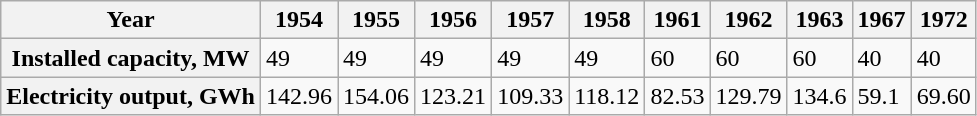<table class="wikitable">
<tr>
<th>Year</th>
<th>1954</th>
<th>1955</th>
<th>1956</th>
<th>1957</th>
<th>1958</th>
<th>1961</th>
<th>1962</th>
<th>1963</th>
<th>1967</th>
<th>1972</th>
</tr>
<tr>
<th>Installed  capacity, MW</th>
<td>49</td>
<td>49</td>
<td>49</td>
<td>49</td>
<td>49</td>
<td>60</td>
<td>60</td>
<td>60</td>
<td>40</td>
<td>40</td>
</tr>
<tr>
<th>Electricity  output, GWh</th>
<td>142.96</td>
<td>154.06</td>
<td>123.21</td>
<td>109.33</td>
<td>118.12</td>
<td>82.53</td>
<td>129.79</td>
<td>134.6</td>
<td>59.1</td>
<td>69.60</td>
</tr>
</table>
